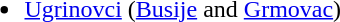<table>
<tr valign=top>
<td><br><ul><li><a href='#'>Ugrinovci</a> (<a href='#'>Busije</a> and <a href='#'>Grmovac</a>)</li></ul></td>
</tr>
</table>
